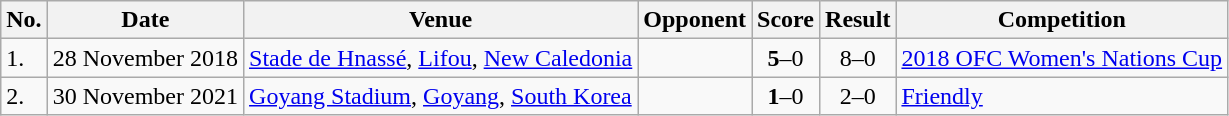<table class="wikitable">
<tr>
<th>No.</th>
<th>Date</th>
<th>Venue</th>
<th>Opponent</th>
<th>Score</th>
<th>Result</th>
<th>Competition</th>
</tr>
<tr>
<td>1.</td>
<td>28 November 2018</td>
<td><a href='#'>Stade de Hnassé</a>, <a href='#'>Lifou</a>, <a href='#'>New Caledonia</a></td>
<td></td>
<td align=center><strong>5</strong>–0</td>
<td align=center>8–0</td>
<td><a href='#'>2018 OFC Women's Nations Cup</a></td>
</tr>
<tr>
<td>2.</td>
<td>30 November 2021</td>
<td><a href='#'>Goyang Stadium</a>, <a href='#'>Goyang</a>, <a href='#'>South Korea</a></td>
<td></td>
<td align=center><strong>1</strong>–0</td>
<td align=center>2–0</td>
<td><a href='#'>Friendly</a></td>
</tr>
</table>
